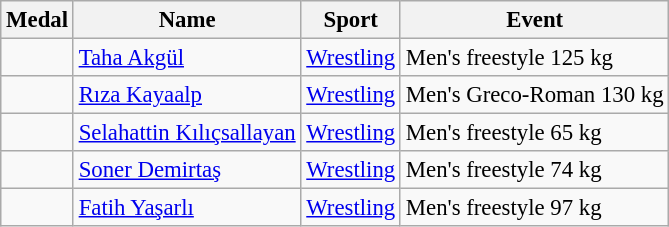<table class="wikitable sortable" style="font-size: 95%;">
<tr>
<th>Medal</th>
<th>Name</th>
<th>Sport</th>
<th>Event</th>
</tr>
<tr>
<td></td>
<td><a href='#'>Taha Akgül</a></td>
<td><a href='#'>Wrestling</a></td>
<td>Men's freestyle 125 kg</td>
</tr>
<tr>
<td></td>
<td><a href='#'>Rıza Kayaalp</a></td>
<td><a href='#'>Wrestling</a></td>
<td>Men's Greco-Roman 130 kg</td>
</tr>
<tr>
<td></td>
<td><a href='#'>Selahattin Kılıçsallayan</a></td>
<td><a href='#'>Wrestling</a></td>
<td>Men's freestyle 65 kg</td>
</tr>
<tr>
<td></td>
<td><a href='#'>Soner Demirtaş</a></td>
<td><a href='#'>Wrestling</a></td>
<td>Men's freestyle 74 kg</td>
</tr>
<tr>
<td></td>
<td><a href='#'>Fatih Yaşarlı</a></td>
<td><a href='#'>Wrestling</a></td>
<td>Men's freestyle 97 kg</td>
</tr>
</table>
